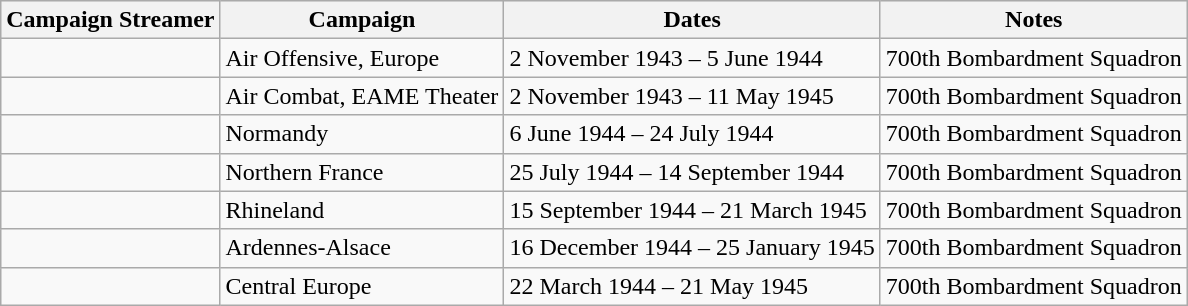<table class="wikitable">
<tr style="background:#efefef;">
<th>Campaign Streamer</th>
<th>Campaign</th>
<th>Dates</th>
<th>Notes</th>
</tr>
<tr>
<td></td>
<td>Air Offensive, Europe</td>
<td>2 November 1943 – 5 June 1944</td>
<td>700th Bombardment Squadron</td>
</tr>
<tr>
<td></td>
<td>Air Combat, EAME Theater</td>
<td>2 November 1943 – 11 May 1945</td>
<td>700th Bombardment Squadron</td>
</tr>
<tr>
<td></td>
<td>Normandy</td>
<td>6 June 1944 – 24 July 1944</td>
<td>700th Bombardment Squadron</td>
</tr>
<tr>
<td></td>
<td>Northern France</td>
<td>25 July 1944 – 14 September 1944</td>
<td>700th Bombardment Squadron</td>
</tr>
<tr>
<td></td>
<td>Rhineland</td>
<td>15 September 1944 – 21 March 1945</td>
<td>700th Bombardment Squadron</td>
</tr>
<tr>
<td></td>
<td>Ardennes-Alsace</td>
<td>16 December 1944 – 25 January 1945</td>
<td>700th Bombardment Squadron</td>
</tr>
<tr>
<td></td>
<td>Central Europe</td>
<td>22 March 1944 – 21 May 1945</td>
<td>700th Bombardment Squadron</td>
</tr>
</table>
